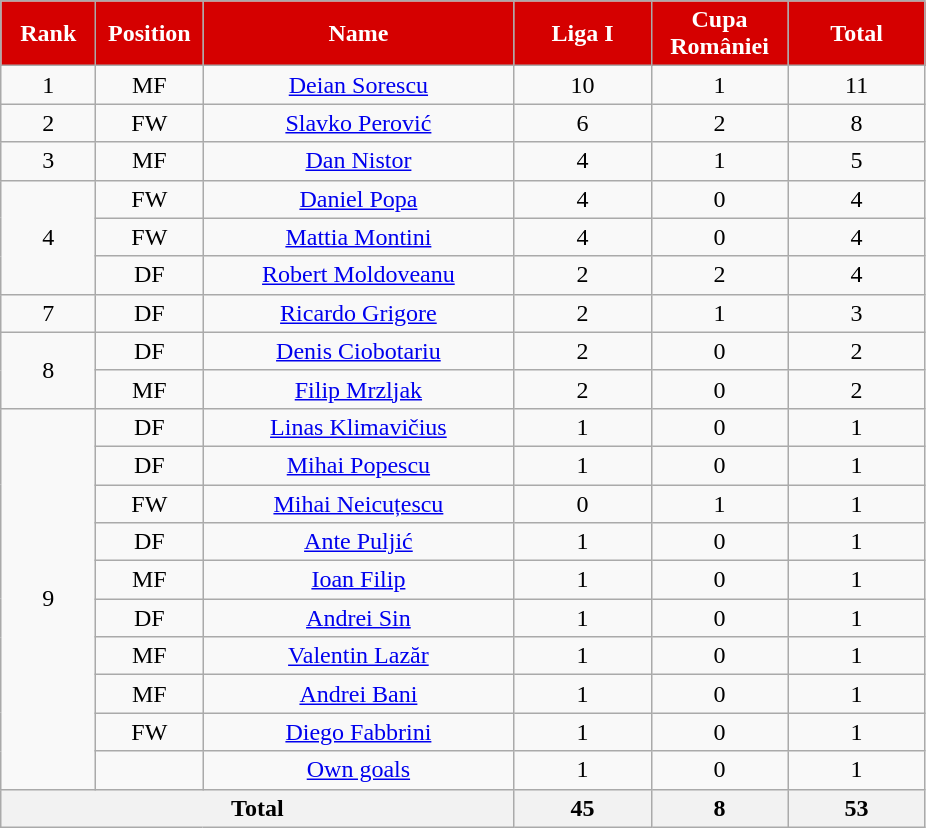<table class="wikitable sortable" style="text-align:center;">
<tr>
<th style="background:#d50000; color:white; width:56px;">Rank</th>
<th style="background:#d50000; color:white; width:64px;">Position</th>
<th style="background:#d50000; color:white; width:200px;">Name</th>
<th style="background:#d50000; color:white; width:84px;">Liga I</th>
<th style="background:#d50000; color:white; width:84px;">Cupa României</th>
<th style="background:#d50000; color:white; width:84px;">Total</th>
</tr>
<tr>
<td>1</td>
<td>MF</td>
<td><a href='#'>Deian Sorescu</a></td>
<td>10</td>
<td>1</td>
<td>11</td>
</tr>
<tr>
<td>2</td>
<td>FW</td>
<td><a href='#'>Slavko Perović</a></td>
<td>6</td>
<td>2</td>
<td>8</td>
</tr>
<tr>
<td>3</td>
<td>MF</td>
<td><a href='#'>Dan Nistor</a></td>
<td>4</td>
<td>1</td>
<td>5</td>
</tr>
<tr>
<td rowspan=3>4</td>
<td>FW</td>
<td><a href='#'>Daniel Popa</a></td>
<td>4</td>
<td>0</td>
<td>4</td>
</tr>
<tr>
<td>FW</td>
<td><a href='#'>Mattia Montini</a></td>
<td>4</td>
<td>0</td>
<td>4</td>
</tr>
<tr>
<td>DF</td>
<td><a href='#'>Robert Moldoveanu</a></td>
<td>2</td>
<td>2</td>
<td>4</td>
</tr>
<tr>
<td>7</td>
<td>DF</td>
<td><a href='#'>Ricardo Grigore</a></td>
<td>2</td>
<td>1</td>
<td>3</td>
</tr>
<tr>
<td rowspan=2>8</td>
<td>DF</td>
<td><a href='#'>Denis Ciobotariu</a></td>
<td>2</td>
<td>0</td>
<td>2</td>
</tr>
<tr>
<td>MF</td>
<td><a href='#'>Filip Mrzljak</a></td>
<td>2</td>
<td>0</td>
<td>2</td>
</tr>
<tr>
<td rowspan=10>9</td>
<td>DF</td>
<td><a href='#'>Linas Klimavičius</a></td>
<td>1</td>
<td>0</td>
<td>1</td>
</tr>
<tr>
<td>DF</td>
<td><a href='#'>Mihai Popescu</a></td>
<td>1</td>
<td>0</td>
<td>1</td>
</tr>
<tr>
<td>FW</td>
<td><a href='#'>Mihai Neicuțescu</a></td>
<td>0</td>
<td>1</td>
<td>1</td>
</tr>
<tr>
<td>DF</td>
<td><a href='#'>Ante Puljić</a></td>
<td>1</td>
<td>0</td>
<td>1</td>
</tr>
<tr>
<td>MF</td>
<td><a href='#'>Ioan Filip</a></td>
<td>1</td>
<td>0</td>
<td>1</td>
</tr>
<tr>
<td>DF</td>
<td><a href='#'>Andrei Sin</a></td>
<td>1</td>
<td>0</td>
<td>1</td>
</tr>
<tr>
<td>MF</td>
<td><a href='#'>Valentin Lazăr</a></td>
<td>1</td>
<td>0</td>
<td>1</td>
</tr>
<tr>
<td>MF</td>
<td><a href='#'>Andrei Bani</a></td>
<td>1</td>
<td>0</td>
<td>1</td>
</tr>
<tr>
<td>FW</td>
<td><a href='#'>Diego Fabbrini</a></td>
<td>1</td>
<td>0</td>
<td>1</td>
</tr>
<tr>
<td></td>
<td><a href='#'>Own goals</a></td>
<td>1</td>
<td>0</td>
<td>1</td>
</tr>
<tr>
<th colspan="3">Total</th>
<th>45</th>
<th>8</th>
<th>53</th>
</tr>
</table>
